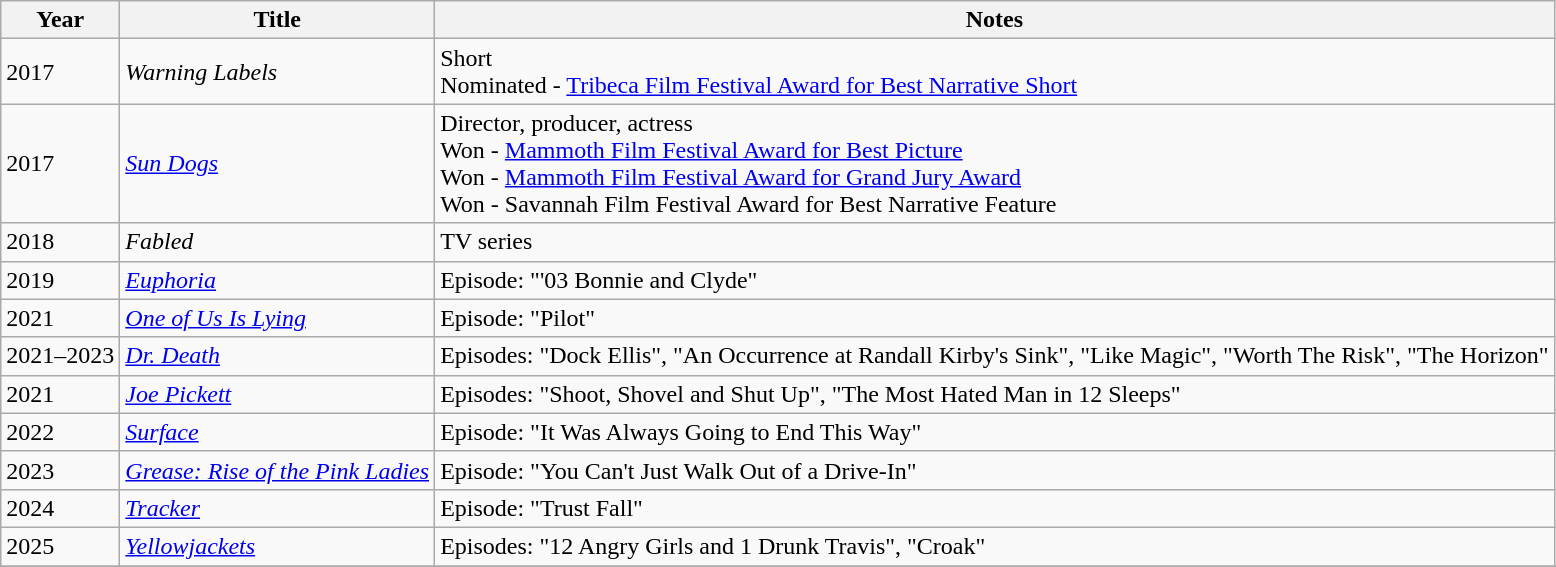<table class="wikitable sortable">
<tr>
<th>Year</th>
<th>Title</th>
<th class="unsortable">Notes</th>
</tr>
<tr>
<td>2017</td>
<td><em>Warning Labels</em></td>
<td>Short<br>Nominated - <a href='#'>Tribeca Film Festival Award for Best Narrative Short</a></td>
</tr>
<tr>
<td>2017</td>
<td><em><a href='#'>Sun Dogs</a></em></td>
<td>Director, producer, actress<br>Won - <a href='#'>Mammoth Film Festival Award for Best Picture</a><br>Won - <a href='#'>Mammoth Film Festival Award for Grand Jury Award</a><br>Won - Savannah Film Festival Award for Best Narrative Feature</td>
</tr>
<tr>
<td>2018</td>
<td><em>Fabled</em></td>
<td>TV series</td>
</tr>
<tr>
<td>2019</td>
<td><em><a href='#'>Euphoria</a></em></td>
<td>Episode: "'03 Bonnie and Clyde"</td>
</tr>
<tr>
<td>2021</td>
<td><em><a href='#'>One of Us Is Lying</a></em></td>
<td>Episode: "Pilot"</td>
</tr>
<tr>
<td>2021–2023</td>
<td><em><a href='#'>Dr. Death</a></em></td>
<td>Episodes: "Dock Ellis", "An Occurrence at Randall Kirby's Sink", "Like Magic", "Worth The Risk", "The Horizon"</td>
</tr>
<tr>
<td>2021</td>
<td><em><a href='#'>Joe Pickett</a></em></td>
<td>Episodes: "Shoot, Shovel and Shut Up", "The Most Hated Man in 12 Sleeps"</td>
</tr>
<tr>
<td>2022</td>
<td><em><a href='#'>Surface</a></em></td>
<td>Episode: "It Was Always Going to End This Way"</td>
</tr>
<tr>
<td>2023</td>
<td><em><a href='#'>Grease: Rise of the Pink Ladies</a></em></td>
<td>Episode: "You Can't Just Walk Out of a Drive-In"</td>
</tr>
<tr>
<td>2024</td>
<td><em><a href='#'>Tracker</a></em></td>
<td>Episode: "Trust Fall"</td>
</tr>
<tr>
<td>2025</td>
<td><em><a href='#'>Yellowjackets</a></em></td>
<td>Episodes: "12 Angry Girls and 1 Drunk Travis", "Croak"</td>
</tr>
<tr>
</tr>
</table>
